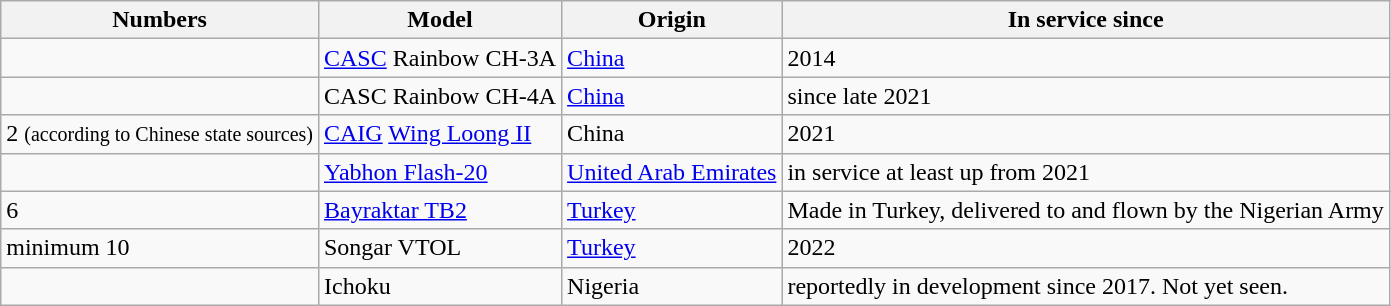<table class="wikitable">
<tr>
<th>Numbers</th>
<th>Model</th>
<th>Origin</th>
<th>In service since</th>
</tr>
<tr>
<td></td>
<td><a href='#'>CASC</a> Rainbow CH-3A</td>
<td><a href='#'>China</a></td>
<td>2014</td>
</tr>
<tr>
<td></td>
<td>CASC Rainbow CH-4A</td>
<td><a href='#'>China</a></td>
<td>since late 2021</td>
</tr>
<tr>
<td>2 <small>(according to Chinese state sources)</small></td>
<td><a href='#'>CAIG</a> <a href='#'>Wing Loong II</a></td>
<td>China</td>
<td>2021</td>
</tr>
<tr>
<td></td>
<td><a href='#'>Yabhon Flash-20</a></td>
<td><a href='#'>United Arab Emirates</a></td>
<td>in service at least up from 2021</td>
</tr>
<tr>
<td>6</td>
<td><a href='#'>Bayraktar TB2</a></td>
<td><a href='#'>Turkey</a></td>
<td>Made in Turkey, delivered to and flown by the Nigerian Army</td>
</tr>
<tr>
<td>minimum 10</td>
<td>Songar VTOL</td>
<td><a href='#'>Turkey</a></td>
<td>2022</td>
</tr>
<tr>
<td></td>
<td>Ichoku</td>
<td>Nigeria</td>
<td>reportedly in development since 2017. Not yet seen.</td>
</tr>
</table>
